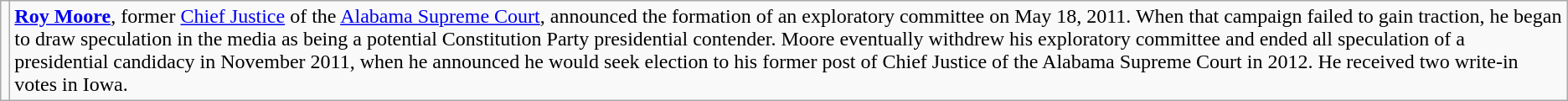<table class=wikitable>
<tr>
<td><br></td>
<td><strong><a href='#'>Roy Moore</a></strong>, former <a href='#'>Chief Justice</a> of the <a href='#'>Alabama Supreme Court</a>, announced the formation of an exploratory committee on May 18, 2011. When that campaign failed to gain traction, he began to draw speculation in the media as being a potential Constitution Party presidential contender. Moore eventually withdrew his exploratory committee and ended all speculation of a presidential candidacy in November 2011, when he announced he would seek election to his former post of Chief Justice of the Alabama Supreme Court in 2012. He received two write-in votes in Iowa.</td>
</tr>
</table>
